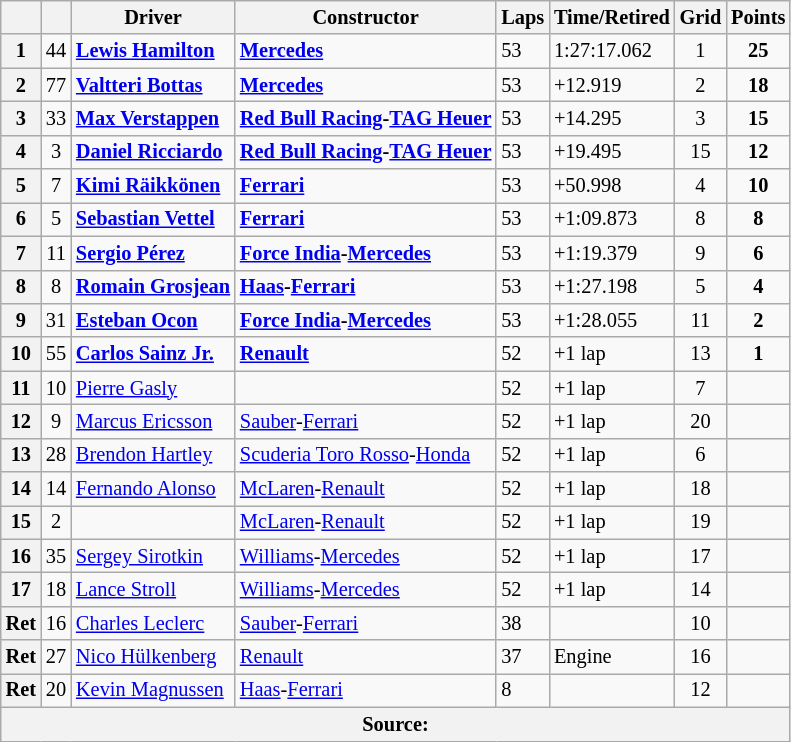<table class="wikitable sortable" style="font-size: 85%;">
<tr>
<th></th>
<th></th>
<th>Driver</th>
<th>Constructor</th>
<th>Laps</th>
<th class="unsortable">Time/Retired</th>
<th class="unosortable">Grid</th>
<th>Points</th>
</tr>
<tr>
<th>1</th>
<td align="center">44</td>
<td data-sort-value="HAM"><strong> <a href='#'>Lewis Hamilton</a></strong></td>
<td><a href='#'><strong>Mercedes</strong></a></td>
<td>53</td>
<td>1:27:17.062</td>
<td align="center">1</td>
<td align="center"><strong>25</strong></td>
</tr>
<tr>
<th>2</th>
<td align="center">77</td>
<td data-sort-value="BOT"><strong> <a href='#'>Valtteri Bottas</a></strong></td>
<td><a href='#'><strong>Mercedes</strong></a></td>
<td>53</td>
<td>+12.919</td>
<td align="center">2</td>
<td align="center"><strong>18</strong></td>
</tr>
<tr>
<th>3</th>
<td align="center">33</td>
<td data-sort-value="VER"><strong> <a href='#'>Max Verstappen</a></strong></td>
<td><strong><a href='#'>Red Bull Racing</a>-<a href='#'>TAG Heuer</a></strong></td>
<td>53</td>
<td>+14.295</td>
<td align="center">3</td>
<td align="center"><strong>15</strong></td>
</tr>
<tr>
<th>4</th>
<td align="center">3</td>
<td data-sort-value="RIC"><strong> <a href='#'>Daniel Ricciardo</a></strong></td>
<td><strong><a href='#'>Red Bull Racing</a>-<a href='#'>TAG Heuer</a></strong></td>
<td>53</td>
<td>+19.495</td>
<td align="center">15</td>
<td align="center"><strong>12</strong></td>
</tr>
<tr>
<th>5</th>
<td align="center">7</td>
<td data-sort-value="RAI"><strong> <a href='#'>Kimi Räikkönen</a></strong></td>
<td><a href='#'><strong>Ferrari</strong></a></td>
<td>53</td>
<td>+50.998</td>
<td align="center">4</td>
<td align="center"><strong>10</strong></td>
</tr>
<tr>
<th>6</th>
<td align="center">5</td>
<td data-sort-value="VET"><strong> <a href='#'>Sebastian Vettel</a></strong></td>
<td><a href='#'><strong>Ferrari</strong></a></td>
<td>53</td>
<td>+1:09.873</td>
<td align="center">8</td>
<td align="center"><strong>8</strong></td>
</tr>
<tr>
<th>7</th>
<td align="center">11</td>
<td data-sort-value="PER"><strong> <a href='#'>Sergio Pérez</a></strong></td>
<td><strong><a href='#'>Force India</a>-<a href='#'>Mercedes</a></strong></td>
<td>53</td>
<td>+1:19.379</td>
<td align="center">9</td>
<td align="center"><strong>6</strong></td>
</tr>
<tr>
<th>8</th>
<td align="center">8</td>
<td data-sort-value="GRO"><strong> <a href='#'>Romain Grosjean</a></strong></td>
<td><strong><a href='#'>Haas</a>-<a href='#'>Ferrari</a></strong></td>
<td>53</td>
<td>+1:27.198</td>
<td align="center">5</td>
<td align="center"><strong>4</strong></td>
</tr>
<tr>
<th>9</th>
<td align="center">31</td>
<td data-sort-value="OCO"><strong> <a href='#'>Esteban Ocon</a></strong></td>
<td><strong><a href='#'>Force India</a>-<a href='#'>Mercedes</a></strong></td>
<td>53</td>
<td>+1:28.055</td>
<td align="center">11</td>
<td align="center"><strong>2</strong></td>
</tr>
<tr>
<th>10</th>
<td align="center">55</td>
<td data-sort-value="SAI"><strong> <a href='#'>Carlos Sainz Jr.</a></strong></td>
<td><strong><a href='#'>Renault</a></strong></td>
<td>52</td>
<td>+1 lap</td>
<td align="center">13</td>
<td align="center"><strong>1</strong></td>
</tr>
<tr>
<th>11</th>
<td align="center">10</td>
<td data-sort-value="GAS"> <a href='#'>Pierre Gasly</a></td>
<td></td>
<td>52</td>
<td>+1 lap</td>
<td align="center">7</td>
<td></td>
</tr>
<tr>
<th>12</th>
<td align="center">9</td>
<td data-sort-value="ERI"> <a href='#'>Marcus Ericsson</a></td>
<td><a href='#'>Sauber</a>-<a href='#'>Ferrari</a></td>
<td>52</td>
<td>+1 lap</td>
<td align="center">20</td>
<td></td>
</tr>
<tr>
<th>13</th>
<td align="center">28</td>
<td data-sort-value="HAR"> <a href='#'>Brendon Hartley</a></td>
<td><a href='#'>Scuderia Toro Rosso</a>-<a href='#'>Honda</a></td>
<td>52</td>
<td>+1 lap</td>
<td align="center">6</td>
<td></td>
</tr>
<tr>
<th>14</th>
<td align="center">14</td>
<td data-sort-value="ALO"> <a href='#'>Fernando Alonso</a></td>
<td><a href='#'>McLaren</a>-<a href='#'>Renault</a></td>
<td>52</td>
<td>+1 lap</td>
<td align="center">18</td>
<td></td>
</tr>
<tr>
<th>15</th>
<td align="center">2</td>
<td data-sort-value="VAN"></td>
<td><a href='#'>McLaren</a>-<a href='#'>Renault</a></td>
<td>52</td>
<td>+1 lap</td>
<td align="center">19</td>
<td></td>
</tr>
<tr>
<th>16</th>
<td align="center">35</td>
<td data-sort-value="SIR"> <a href='#'>Sergey Sirotkin</a></td>
<td><a href='#'>Williams</a>-<a href='#'>Mercedes</a></td>
<td>52</td>
<td>+1 lap</td>
<td align="center">17</td>
<td></td>
</tr>
<tr>
<th>17</th>
<td align="center">18</td>
<td data-sort-value="STR"> <a href='#'>Lance Stroll</a></td>
<td><a href='#'>Williams</a>-<a href='#'>Mercedes</a></td>
<td>52</td>
<td>+1 lap</td>
<td align="center">14</td>
<td></td>
</tr>
<tr>
<th data-sort-value="18">Ret</th>
<td align="center">16</td>
<td data-sort-value="LEC"> <a href='#'>Charles Leclerc</a></td>
<td><a href='#'>Sauber</a>-<a href='#'>Ferrari</a></td>
<td>38</td>
<td></td>
<td align="center">10</td>
<td></td>
</tr>
<tr>
<th data-sort-value="19">Ret</th>
<td align="center">27</td>
<td data-sort-value="HUL"> <a href='#'>Nico Hülkenberg</a></td>
<td><a href='#'>Renault</a></td>
<td>37</td>
<td>Engine</td>
<td align="center">16</td>
<td></td>
</tr>
<tr>
<th data-sort-value="20">Ret</th>
<td align="center">20</td>
<td data-sort-value="MAG"> <a href='#'>Kevin Magnussen</a></td>
<td><a href='#'>Haas</a>-<a href='#'>Ferrari</a></td>
<td>8</td>
<td></td>
<td align="center">12</td>
<td></td>
</tr>
<tr class="sortbottom">
<th colspan="8">Source:</th>
</tr>
</table>
